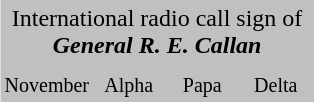<table align=right style="background:silver">
<tr>
<td colspan=4 align=center>International radio call sign of<br><strong><em>General R. E. Callan</em></strong></td>
</tr>
<tr>
<td align=center width=45px></td>
<td align=center width=45px></td>
<td align=center width=45px></td>
<td align=center width=45px></td>
</tr>
<tr>
<td align=center><small>November</small></td>
<td align=center><small>Alpha</small></td>
<td align=center><small>Papa</small></td>
<td align=center><small>Delta</small></td>
</tr>
</table>
